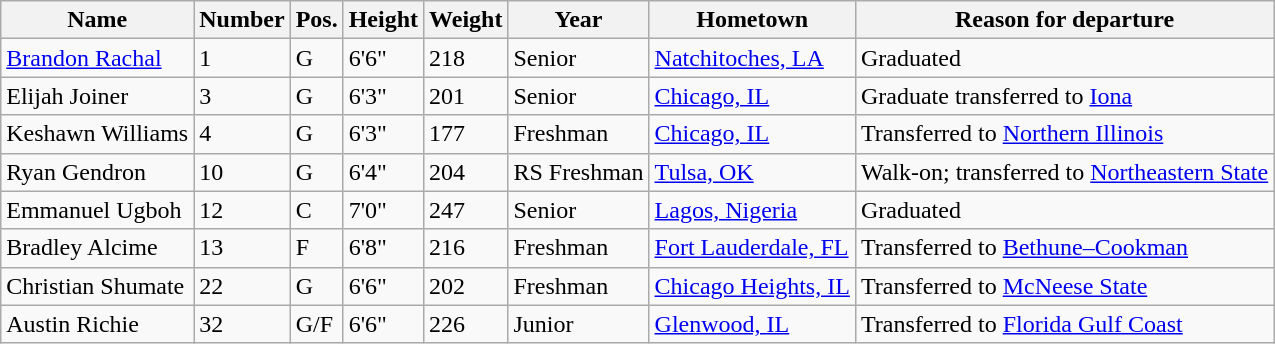<table class="wikitable sortable" border="1">
<tr>
<th>Name</th>
<th>Number</th>
<th>Pos.</th>
<th>Height</th>
<th>Weight</th>
<th>Year</th>
<th>Hometown</th>
<th class="unsortable">Reason for departure</th>
</tr>
<tr>
<td><a href='#'>Brandon Rachal</a></td>
<td>1</td>
<td>G</td>
<td>6'6"</td>
<td>218</td>
<td>Senior</td>
<td><a href='#'>Natchitoches, LA</a></td>
<td>Graduated</td>
</tr>
<tr>
<td>Elijah Joiner</td>
<td>3</td>
<td>G</td>
<td>6'3"</td>
<td>201</td>
<td>Senior</td>
<td><a href='#'>Chicago, IL</a></td>
<td>Graduate transferred to <a href='#'>Iona</a></td>
</tr>
<tr>
<td>Keshawn Williams</td>
<td>4</td>
<td>G</td>
<td>6'3"</td>
<td>177</td>
<td>Freshman</td>
<td><a href='#'>Chicago, IL</a></td>
<td>Transferred to <a href='#'>Northern Illinois</a></td>
</tr>
<tr>
<td>Ryan Gendron</td>
<td>10</td>
<td>G</td>
<td>6'4"</td>
<td>204</td>
<td>RS Freshman</td>
<td><a href='#'>Tulsa, OK</a></td>
<td>Walk-on; transferred to <a href='#'>Northeastern State</a></td>
</tr>
<tr>
<td>Emmanuel Ugboh</td>
<td>12</td>
<td>C</td>
<td>7'0"</td>
<td>247</td>
<td>Senior</td>
<td><a href='#'>Lagos, Nigeria</a></td>
<td>Graduated</td>
</tr>
<tr>
<td>Bradley Alcime</td>
<td>13</td>
<td>F</td>
<td>6'8"</td>
<td>216</td>
<td>Freshman</td>
<td><a href='#'>Fort Lauderdale, FL</a></td>
<td>Transferred to <a href='#'>Bethune–Cookman</a></td>
</tr>
<tr>
<td>Christian Shumate</td>
<td>22</td>
<td>G</td>
<td>6'6"</td>
<td>202</td>
<td>Freshman</td>
<td><a href='#'>Chicago Heights, IL</a></td>
<td>Transferred to <a href='#'>McNeese State</a></td>
</tr>
<tr>
<td>Austin Richie</td>
<td>32</td>
<td>G/F</td>
<td>6'6"</td>
<td>226</td>
<td>Junior</td>
<td><a href='#'>Glenwood, IL</a></td>
<td>Transferred to <a href='#'>Florida Gulf Coast</a></td>
</tr>
</table>
